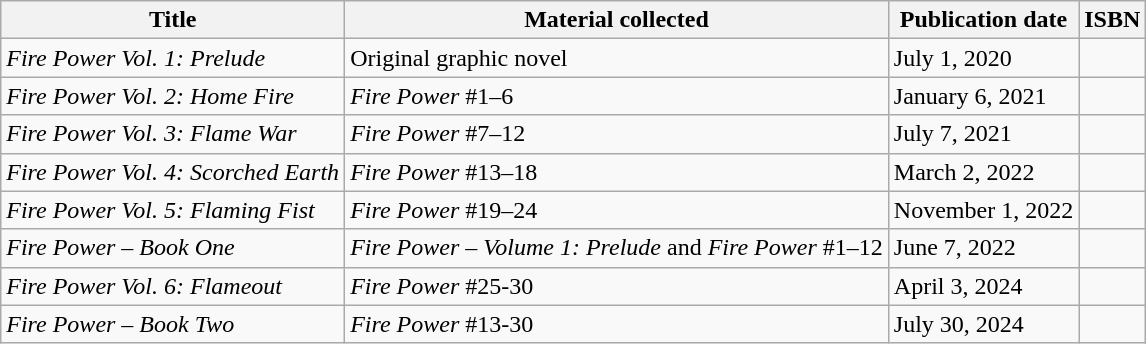<table class="wikitable">
<tr>
<th scope="col">Title</th>
<th scope="col">Material collected</th>
<th scope="col">Publication date</th>
<th scope="col">ISBN</th>
</tr>
<tr>
<td><em>Fire Power Vol. 1: Prelude</em></td>
<td>Original graphic novel</td>
<td>July 1, 2020</td>
<td></td>
</tr>
<tr>
<td><em>Fire Power Vol. 2: Home Fire</em></td>
<td><em>Fire Power</em> #1–6</td>
<td>January 6, 2021</td>
<td></td>
</tr>
<tr>
<td><em>Fire Power Vol. 3: Flame War</em></td>
<td><em>Fire Power</em> #7–12</td>
<td>July 7, 2021</td>
<td></td>
</tr>
<tr>
<td><em>Fire Power Vol. 4: Scorched Earth</em></td>
<td><em>Fire Power</em> #13–18</td>
<td>March 2, 2022</td>
<td></td>
</tr>
<tr>
<td><em>Fire Power Vol. 5: Flaming Fist</em></td>
<td><em>Fire Power</em> #19–24</td>
<td>November 1, 2022</td>
<td></td>
</tr>
<tr>
<td><em>Fire Power – Book One</em></td>
<td><em>Fire Power – Volume 1: Prelude</em> and <em>Fire Power</em> #1–12</td>
<td>June 7, 2022</td>
<td></td>
</tr>
<tr>
<td><em>Fire Power Vol. 6: Flameout</em></td>
<td><em>Fire Power</em> #25-30</td>
<td>April 3, 2024</td>
<td></td>
</tr>
<tr>
<td><em>Fire Power – Book Two</em></td>
<td><em>Fire Power</em> #13-30</td>
<td>July 30, 2024</td>
<td></td>
</tr>
</table>
